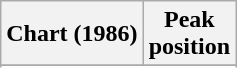<table class="wikitable plainrowheaders" style="text-align:center">
<tr>
<th>Chart (1986)</th>
<th>Peak<br>position</th>
</tr>
<tr>
</tr>
<tr>
</tr>
<tr>
</tr>
<tr>
</tr>
<tr>
</tr>
<tr>
</tr>
<tr>
</tr>
</table>
